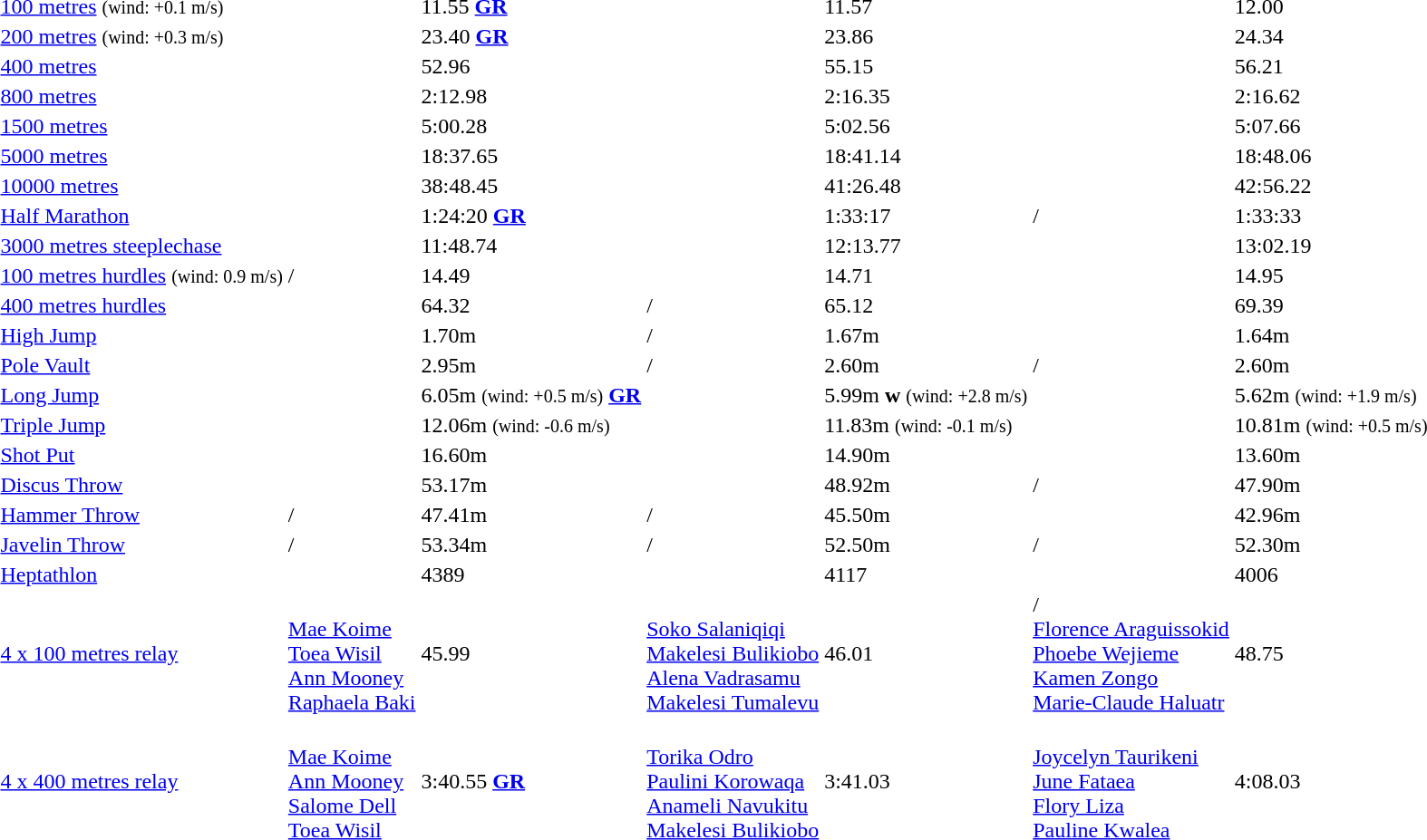<table>
<tr>
<td><a href='#'>100 metres</a> <small>(wind: +0.1 m/s)</small></td>
<td></td>
<td>11.55 <strong><a href='#'>GR</a></strong></td>
<td></td>
<td>11.57</td>
<td></td>
<td>12.00</td>
</tr>
<tr>
<td><a href='#'>200 metres</a> <small>(wind: +0.3 m/s)</small></td>
<td></td>
<td>23.40 <strong><a href='#'>GR</a></strong></td>
<td></td>
<td>23.86</td>
<td></td>
<td>24.34</td>
</tr>
<tr>
<td><a href='#'>400 metres</a></td>
<td></td>
<td>52.96</td>
<td></td>
<td>55.15</td>
<td></td>
<td>56.21</td>
</tr>
<tr>
<td><a href='#'>800 metres</a></td>
<td></td>
<td>2:12.98</td>
<td></td>
<td>2:16.35</td>
<td></td>
<td>2:16.62</td>
</tr>
<tr>
<td><a href='#'>1500 metres</a></td>
<td></td>
<td>5:00.28</td>
<td></td>
<td>5:02.56</td>
<td></td>
<td>5:07.66</td>
</tr>
<tr>
<td><a href='#'>5000 metres</a></td>
<td></td>
<td>18:37.65</td>
<td></td>
<td>18:41.14</td>
<td></td>
<td>18:48.06</td>
</tr>
<tr>
<td><a href='#'>10000 metres</a></td>
<td></td>
<td>38:48.45</td>
<td></td>
<td>41:26.48</td>
<td></td>
<td>42:56.22</td>
</tr>
<tr>
<td><a href='#'>Half Marathon</a></td>
<td></td>
<td>1:24:20 <strong><a href='#'>GR</a></strong></td>
<td></td>
<td>1:33:17</td>
<td>/</td>
<td>1:33:33</td>
</tr>
<tr>
<td><a href='#'>3000 metres steeplechase</a></td>
<td></td>
<td>11:48.74</td>
<td></td>
<td>12:13.77</td>
<td></td>
<td>13:02.19</td>
</tr>
<tr>
<td><a href='#'>100 metres hurdles</a> <small>(wind: 0.9 m/s)</small></td>
<td>/</td>
<td>14.49</td>
<td></td>
<td>14.71</td>
<td></td>
<td>14.95</td>
</tr>
<tr>
<td><a href='#'>400 metres hurdles</a></td>
<td></td>
<td>64.32</td>
<td>/</td>
<td>65.12</td>
<td></td>
<td>69.39</td>
</tr>
<tr>
<td><a href='#'>High Jump</a></td>
<td></td>
<td>1.70m</td>
<td>/</td>
<td>1.67m</td>
<td></td>
<td>1.64m</td>
</tr>
<tr>
<td><a href='#'>Pole Vault</a></td>
<td></td>
<td>2.95m</td>
<td>/</td>
<td>2.60m</td>
<td>/</td>
<td>2.60m</td>
</tr>
<tr>
<td><a href='#'>Long Jump</a></td>
<td></td>
<td>6.05m <small>(wind: +0.5 m/s)</small> <strong><a href='#'>GR</a></strong></td>
<td></td>
<td>5.99m <strong>w</strong> <small>(wind: +2.8 m/s)</small></td>
<td></td>
<td>5.62m <small>(wind: +1.9 m/s)</small></td>
</tr>
<tr>
<td><a href='#'>Triple Jump</a></td>
<td></td>
<td>12.06m <small>(wind: -0.6 m/s)</small></td>
<td></td>
<td>11.83m <small>(wind: -0.1 m/s)</small></td>
<td></td>
<td>10.81m <small>(wind: +0.5 m/s)</small></td>
</tr>
<tr>
<td><a href='#'>Shot Put</a></td>
<td></td>
<td>16.60m</td>
<td></td>
<td>14.90m</td>
<td></td>
<td>13.60m</td>
</tr>
<tr>
<td><a href='#'>Discus Throw</a></td>
<td></td>
<td>53.17m</td>
<td></td>
<td>48.92m</td>
<td>/</td>
<td>47.90m</td>
</tr>
<tr>
<td><a href='#'>Hammer Throw</a></td>
<td>/</td>
<td>47.41m</td>
<td>/</td>
<td>45.50m</td>
<td></td>
<td>42.96m</td>
</tr>
<tr>
<td><a href='#'>Javelin Throw</a></td>
<td>/</td>
<td>53.34m</td>
<td>/</td>
<td>52.50m</td>
<td>/</td>
<td>52.30m</td>
</tr>
<tr>
<td><a href='#'>Heptathlon</a></td>
<td></td>
<td>4389</td>
<td></td>
<td>4117</td>
<td></td>
<td>4006</td>
</tr>
<tr>
<td><a href='#'>4 x 100 metres relay</a></td>
<td> <br> <a href='#'>Mae Koime</a> <br> <a href='#'>Toea Wisil</a> <br> <a href='#'>Ann Mooney</a> <br> <a href='#'>Raphaela Baki</a></td>
<td>45.99</td>
<td> <br> <a href='#'>Soko Salaniqiqi</a> <br> <a href='#'>Makelesi Bulikiobo</a> <br> <a href='#'>Alena Vadrasamu</a> <br> <a href='#'>Makelesi Tumalevu</a></td>
<td>46.01</td>
<td>/ <br> <a href='#'>Florence Araguissokid</a> <br> <a href='#'>Phoebe Wejieme</a> <br> <a href='#'>Kamen Zongo</a> <br> <a href='#'>Marie-Claude Haluatr</a></td>
<td>48.75</td>
</tr>
<tr>
<td><a href='#'>4 x 400 metres relay</a></td>
<td> <br> <a href='#'>Mae Koime</a> <br> <a href='#'>Ann Mooney</a> <br> <a href='#'>Salome Dell</a> <br> <a href='#'>Toea Wisil</a></td>
<td>3:40.55 <strong><a href='#'>GR</a></strong></td>
<td> <br> <a href='#'>Torika Odro</a> <br> <a href='#'>Paulini Korowaqa</a> <br> <a href='#'>Anameli Navukitu</a> <br> <a href='#'>Makelesi Bulikiobo</a></td>
<td>3:41.03</td>
<td> <br> <a href='#'>Joycelyn Taurikeni</a> <br> <a href='#'>June Fataea</a> <br> <a href='#'>Flory Liza</a> <br> <a href='#'>Pauline Kwalea</a></td>
<td>4:08.03</td>
</tr>
</table>
